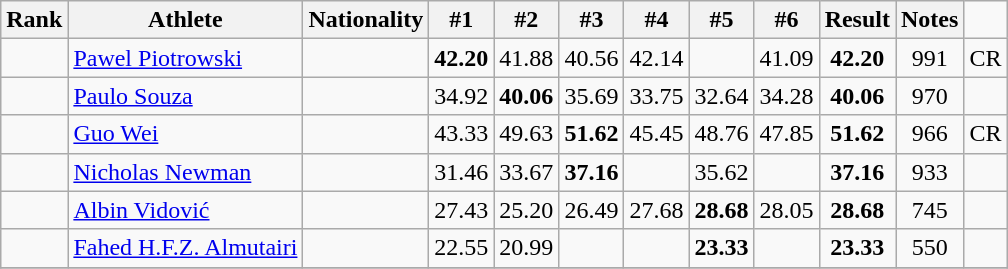<table class="wikitable sortable" style="text-align:center">
<tr>
<th>Rank</th>
<th>Athlete</th>
<th>Nationality</th>
<th>#1</th>
<th>#2</th>
<th>#3</th>
<th>#4</th>
<th>#5</th>
<th>#6</th>
<th>Result</th>
<th>Notes</th>
</tr>
<tr>
<td></td>
<td align=left><a href='#'>Pawel Piotrowski</a></td>
<td align=left></td>
<td><strong>42.20</strong></td>
<td>41.88</td>
<td>40.56</td>
<td>42.14</td>
<td></td>
<td>41.09</td>
<td><strong>42.20</strong></td>
<td>991</td>
<td>CR</td>
</tr>
<tr>
<td></td>
<td align=left><a href='#'>Paulo Souza</a></td>
<td align=left></td>
<td>34.92</td>
<td><strong>40.06</strong></td>
<td>35.69</td>
<td>33.75</td>
<td>32.64</td>
<td>34.28</td>
<td><strong>40.06</strong></td>
<td>970</td>
<td></td>
</tr>
<tr>
<td></td>
<td align=left><a href='#'>Guo Wei</a></td>
<td align=left></td>
<td>43.33</td>
<td>49.63</td>
<td><strong>51.62</strong></td>
<td>45.45</td>
<td>48.76</td>
<td>47.85</td>
<td><strong>51.62</strong></td>
<td>966</td>
<td>CR</td>
</tr>
<tr>
<td></td>
<td align=left><a href='#'>Nicholas Newman</a></td>
<td align=left></td>
<td>31.46</td>
<td>33.67</td>
<td><strong>37.16</strong></td>
<td></td>
<td>35.62</td>
<td></td>
<td><strong>37.16</strong></td>
<td>933</td>
<td></td>
</tr>
<tr>
<td></td>
<td align=left><a href='#'>Albin Vidović</a></td>
<td align=left></td>
<td>27.43</td>
<td>25.20</td>
<td>26.49</td>
<td>27.68</td>
<td><strong>28.68</strong></td>
<td>28.05</td>
<td><strong>28.68</strong></td>
<td>745</td>
<td></td>
</tr>
<tr>
<td></td>
<td align=left><a href='#'>Fahed H.F.Z. Almutairi</a></td>
<td align=left></td>
<td>22.55</td>
<td>20.99</td>
<td></td>
<td></td>
<td><strong>23.33</strong></td>
<td></td>
<td><strong>23.33</strong></td>
<td>550</td>
<td></td>
</tr>
<tr>
</tr>
</table>
